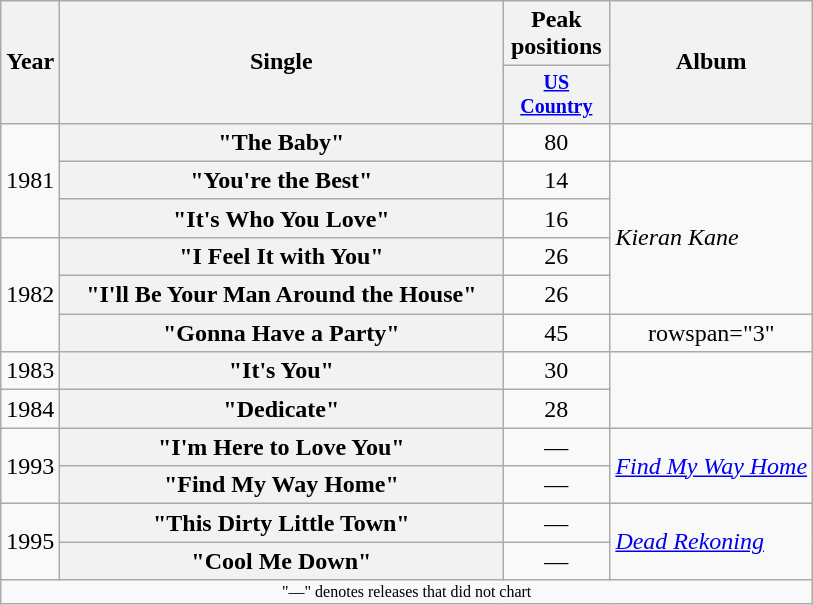<table class="wikitable plainrowheaders" style="text-align:center;">
<tr>
<th rowspan="2">Year</th>
<th rowspan="2" style="width:18em;">Single</th>
<th>Peak positions</th>
<th rowspan="2">Album</th>
</tr>
<tr style="font-size:smaller;">
<th width="65"><a href='#'>US Country</a></th>
</tr>
<tr>
<td rowspan="3">1981</td>
<th scope="row">"The Baby"</th>
<td>80</td>
<td></td>
</tr>
<tr>
<th scope="row">"You're the Best"</th>
<td>14</td>
<td rowspan="4" align="left"><em>Kieran Kane</em></td>
</tr>
<tr>
<th scope="row">"It's Who You Love"</th>
<td>16</td>
</tr>
<tr>
<td rowspan="3">1982</td>
<th scope="row">"I Feel It with You"</th>
<td>26</td>
</tr>
<tr>
<th scope="row">"I'll Be Your Man Around the House"</th>
<td>26</td>
</tr>
<tr>
<th scope="row">"Gonna Have a Party"</th>
<td>45</td>
<td>rowspan="3" </td>
</tr>
<tr>
<td>1983</td>
<th scope="row">"It's You"</th>
<td>30</td>
</tr>
<tr>
<td>1984</td>
<th scope="row">"Dedicate"</th>
<td>28</td>
</tr>
<tr>
<td rowspan="2">1993</td>
<th scope="row">"I'm Here to Love You"</th>
<td>—</td>
<td rowspan=2 align="left"><em><a href='#'>Find My Way Home</a></em></td>
</tr>
<tr>
<th scope="row">"Find My Way Home"</th>
<td>—</td>
</tr>
<tr>
<td rowspan="2">1995</td>
<th scope="row">"This Dirty Little Town"</th>
<td>—</td>
<td rowspan=2 align="left"><em><a href='#'>Dead Rekoning</a></em></td>
</tr>
<tr>
<th scope="row">"Cool Me Down"</th>
<td>—</td>
</tr>
<tr>
<td colspan="5" style="font-size:8pt">"—" denotes releases that did not chart</td>
</tr>
</table>
